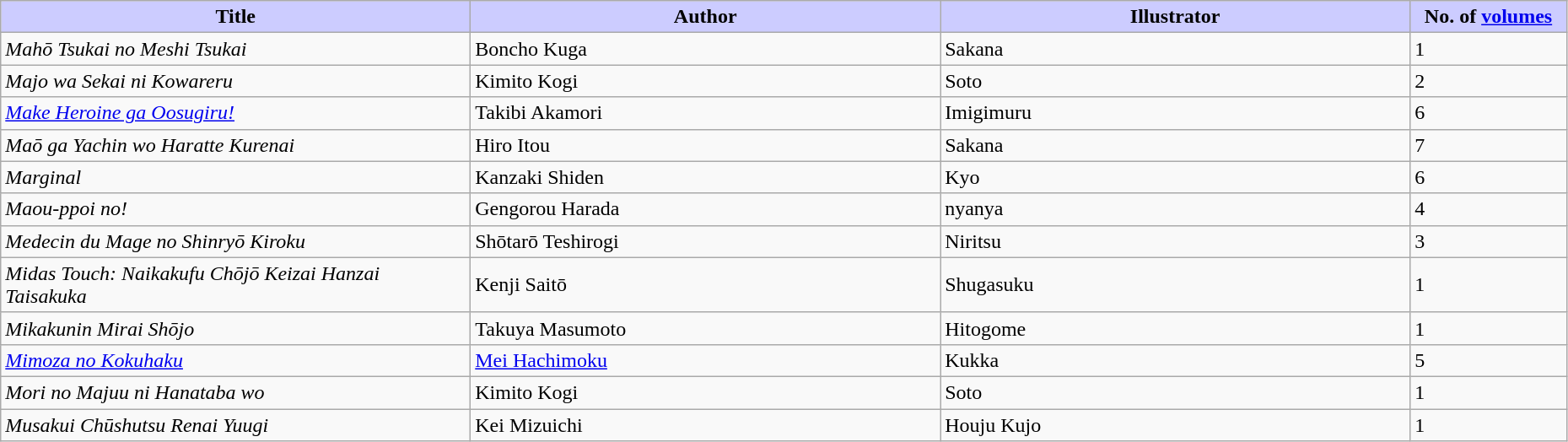<table class="wikitable" style="width: 98%;">
<tr>
<th width=30% style="background:#ccf;">Title</th>
<th width=30% style="background:#ccf;">Author</th>
<th width=30% style="background:#ccf;">Illustrator</th>
<th width=10% style="background:#ccf;">No. of <a href='#'>volumes</a></th>
</tr>
<tr>
<td><em>Mahō Tsukai no Meshi Tsukai</em></td>
<td>Boncho Kuga</td>
<td>Sakana</td>
<td>1</td>
</tr>
<tr>
<td><em>Majo wa Sekai ni Kowareru</em></td>
<td>Kimito Kogi</td>
<td>Soto</td>
<td>2</td>
</tr>
<tr>
<td><em><a href='#'>Make Heroine ga Oosugiru!</a></em></td>
<td>Takibi Akamori</td>
<td>Imigimuru</td>
<td>6</td>
</tr>
<tr>
<td><em>Maō ga Yachin wo Haratte Kurenai</em></td>
<td>Hiro Itou</td>
<td>Sakana</td>
<td>7</td>
</tr>
<tr>
<td><em>Marginal</em></td>
<td>Kanzaki Shiden</td>
<td>Kyo</td>
<td>6</td>
</tr>
<tr>
<td><em>Maou-ppoi no!</em></td>
<td>Gengorou Harada</td>
<td>nyanya</td>
<td>4</td>
</tr>
<tr>
<td><em>Medecin du Mage no Shinryō Kiroku</em></td>
<td>Shōtarō Teshirogi</td>
<td>Niritsu</td>
<td>3</td>
</tr>
<tr>
<td><em>Midas Touch: Naikakufu Chōjō Keizai Hanzai Taisakuka</em></td>
<td>Kenji Saitō</td>
<td>Shugasuku</td>
<td>1</td>
</tr>
<tr>
<td><em>Mikakunin Mirai Shōjo</em></td>
<td>Takuya Masumoto</td>
<td>Hitogome</td>
<td>1</td>
</tr>
<tr>
<td><em><a href='#'>Mimoza no Kokuhaku</a></em></td>
<td><a href='#'>Mei Hachimoku</a></td>
<td>Kukka</td>
<td>5</td>
</tr>
<tr>
<td><em>Mori no Majuu ni Hanataba wo</em></td>
<td>Kimito Kogi</td>
<td>Soto</td>
<td>1</td>
</tr>
<tr>
<td><em>Musakui Chūshutsu Renai Yuugi</em></td>
<td>Kei Mizuichi</td>
<td>Houju Kujo</td>
<td>1</td>
</tr>
</table>
